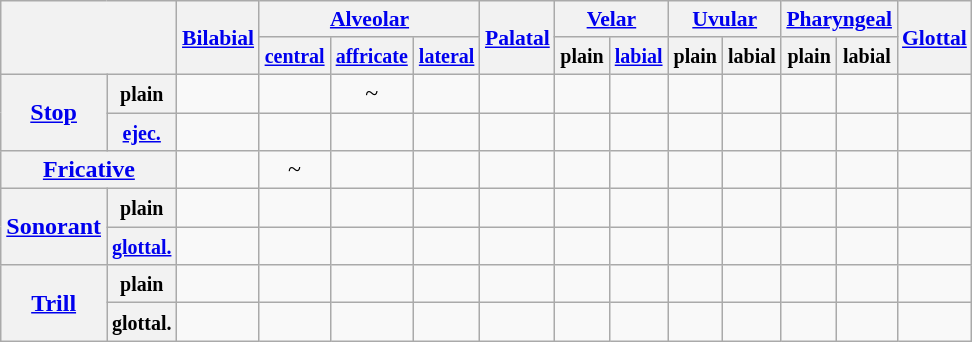<table class="wikitable" style="text-align:center">
<tr style="font-size: 90%;">
<th colspan=2 rowspan=2></th>
<th rowspan=2><a href='#'>Bilabial</a></th>
<th colspan=3><a href='#'>Alveolar</a></th>
<th rowspan=2><a href='#'>Palatal</a></th>
<th colspan=2><a href='#'>Velar</a></th>
<th colspan=2><a href='#'>Uvular</a></th>
<th colspan=2><a href='#'>Pharyngeal</a></th>
<th rowspan=2><a href='#'>Glottal</a></th>
</tr>
<tr>
<th><small><a href='#'>central</a></small></th>
<th><small><a href='#'>affricate</a></small></th>
<th><small><a href='#'>lateral</a></small></th>
<th><small>plain</small></th>
<th><small><a href='#'>labial</a></small></th>
<th><small>plain</small></th>
<th><small>labial</small></th>
<th><small>plain</small></th>
<th><small>labial</small></th>
</tr>
<tr>
<th rowspan=2><a href='#'>Stop</a></th>
<th><small>plain</small></th>
<td> </td>
<td> </td>
<td> ~  </td>
<td></td>
<td></td>
<td> </td>
<td> </td>
<td> </td>
<td> </td>
<td></td>
<td></td>
<td> </td>
</tr>
<tr>
<th><small><a href='#'>ejec.</a></small></th>
<td> </td>
<td> </td>
<td> </td>
<td> </td>
<td></td>
<td> </td>
<td> </td>
<td> </td>
<td> </td>
<td></td>
<td></td>
<td></td>
</tr>
<tr>
<th colspan=2><a href='#'>Fricative</a></th>
<td></td>
<td>  ~   </td>
<td></td>
<td> </td>
<td></td>
<td> </td>
<td> </td>
<td> </td>
<td> </td>
<td></td>
<td></td>
<td> </td>
</tr>
<tr>
<th rowspan=2><a href='#'>Sonorant</a></th>
<th><small>plain</small></th>
<td> </td>
<td> </td>
<td></td>
<td> </td>
<td> </td>
<td>  </td>
<td> </td>
<td></td>
<td></td>
<td>  </td>
<td> </td>
<td></td>
</tr>
<tr>
<th><small><a href='#'>glottal.</a></small></th>
<td> </td>
<td> </td>
<td></td>
<td> </td>
<td> </td>
<td></td>
<td> </td>
<td></td>
<td></td>
<td> </td>
<td> </td>
<td></td>
</tr>
<tr>
<th rowspan=2><a href='#'>Trill</a></th>
<th><small>plain</small></th>
<td></td>
<td> </td>
<td></td>
<td></td>
<td></td>
<td></td>
<td></td>
<td></td>
<td></td>
<td></td>
<td></td>
<td></td>
</tr>
<tr>
<th><small>glottal.</small></th>
<td></td>
<td> </td>
<td></td>
<td></td>
<td></td>
<td></td>
<td></td>
<td></td>
<td></td>
<td></td>
<td></td>
<td></td>
</tr>
</table>
